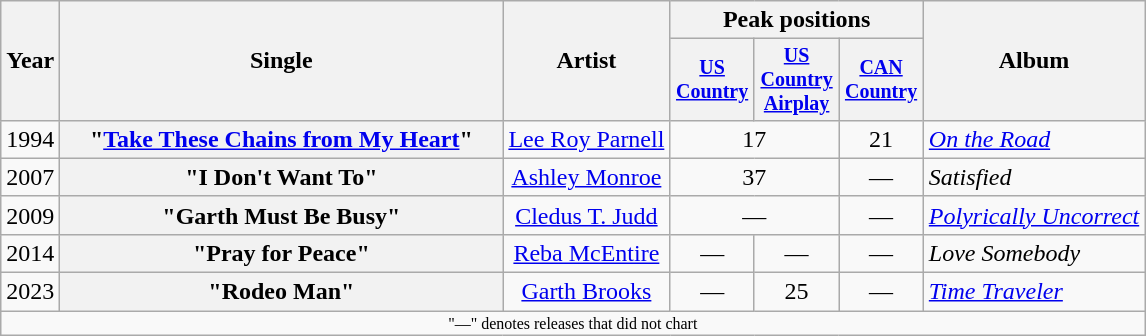<table class="wikitable plainrowheaders" style="text-align:center;">
<tr>
<th rowspan="2">Year</th>
<th rowspan="2" style="width:18em;">Single</th>
<th rowspan="2">Artist</th>
<th colspan="3">Peak positions</th>
<th rowspan="2">Album</th>
</tr>
<tr style="font-size:smaller;">
<th style="width:50px;"><a href='#'>US Country</a><br></th>
<th style="width:50px;"><a href='#'>US Country Airplay</a><br></th>
<th style="width:50px;"><a href='#'>CAN Country</a></th>
</tr>
<tr>
<td>1994</td>
<th scope="row">"<a href='#'>Take These Chains from My Heart</a>"</th>
<td><a href='#'>Lee Roy Parnell</a></td>
<td colspan="2">17</td>
<td>21</td>
<td style="text-align:left;"><em><a href='#'>On the Road</a></em></td>
</tr>
<tr>
<td>2007</td>
<th scope="row">"I Don't Want To"</th>
<td><a href='#'>Ashley Monroe</a></td>
<td colspan="2">37</td>
<td>—</td>
<td style="text-align:left;"><em>Satisfied</em></td>
</tr>
<tr>
<td>2009</td>
<th scope="row">"Garth Must Be Busy"</th>
<td><a href='#'>Cledus T. Judd</a></td>
<td colspan="2">—</td>
<td>—</td>
<td style="text-align:left;"><em><a href='#'>Polyrically Uncorrect</a></em></td>
</tr>
<tr>
<td>2014</td>
<th scope="row">"Pray for Peace"</th>
<td><a href='#'>Reba McEntire</a></td>
<td>—</td>
<td>—</td>
<td>—</td>
<td style="text-align:left;"><em>Love Somebody</em></td>
</tr>
<tr>
<td>2023</td>
<th scope="row">"Rodeo Man"</th>
<td><a href='#'>Garth Brooks</a></td>
<td>—</td>
<td>25</td>
<td>—</td>
<td style="text-align:left;"><em><a href='#'>Time Traveler</a></em></td>
</tr>
<tr>
<td colspan="7" style="font-size:8pt">"—" denotes releases that did not chart</td>
</tr>
</table>
